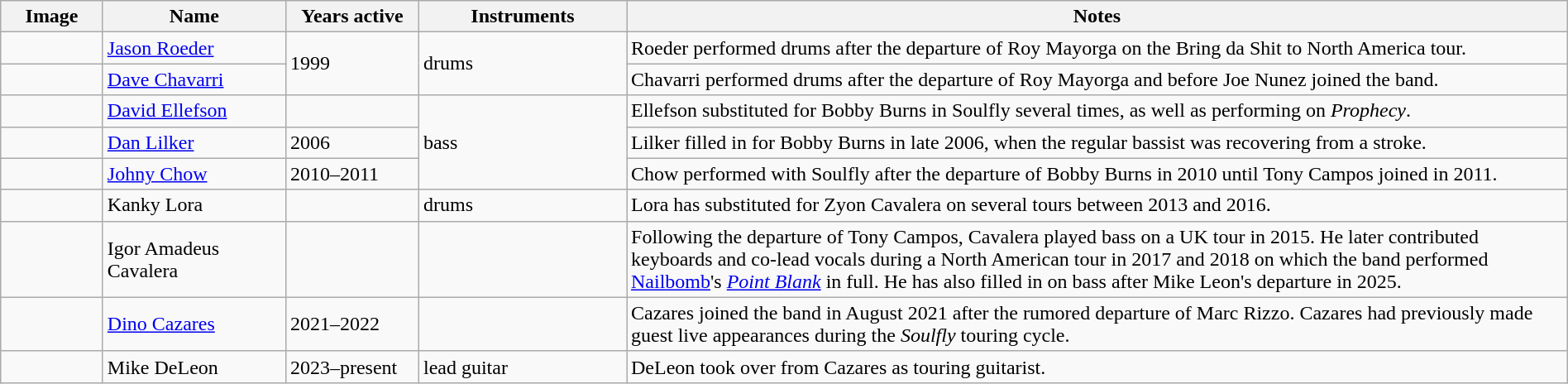<table class="wikitable" border="1" width=100%>
<tr>
<th width="75">Image</th>
<th width="140">Name</th>
<th width="100">Years active</th>
<th width="160">Instruments</th>
<th>Notes</th>
</tr>
<tr>
<td></td>
<td><a href='#'>Jason Roeder</a></td>
<td rowspan="2">1999</td>
<td rowspan="2">drums</td>
<td>Roeder performed drums after the departure of Roy Mayorga on the Bring da Shit to North America tour.</td>
</tr>
<tr>
<td></td>
<td><a href='#'>Dave Chavarri</a></td>
<td>Chavarri performed drums after the departure of Roy Mayorga and before Joe Nunez joined the band.</td>
</tr>
<tr>
<td></td>
<td><a href='#'>David Ellefson</a></td>
<td></td>
<td rowspan="3">bass</td>
<td>Ellefson substituted for Bobby Burns in Soulfly several times, as well as performing on <em>Prophecy</em>.</td>
</tr>
<tr>
<td></td>
<td><a href='#'>Dan Lilker</a></td>
<td>2006</td>
<td>Lilker filled in for Bobby Burns in late 2006, when the regular bassist was recovering from a stroke.</td>
</tr>
<tr>
<td></td>
<td><a href='#'>Johny Chow</a></td>
<td>2010–2011</td>
<td>Chow performed with Soulfly after the departure of Bobby Burns in 2010 until Tony Campos joined in 2011.</td>
</tr>
<tr>
<td></td>
<td>Kanky Lora</td>
<td></td>
<td>drums</td>
<td>Lora has substituted for Zyon Cavalera on several tours between 2013 and 2016.</td>
</tr>
<tr>
<td></td>
<td>Igor Amadeus Cavalera</td>
<td></td>
<td></td>
<td>Following the departure of Tony Campos, Cavalera played bass on a UK tour in 2015. He later contributed keyboards and co-lead vocals during a North American tour in 2017 and 2018 on which the band performed <a href='#'>Nailbomb</a>'s <em><a href='#'>Point Blank</a></em> in full. He has also filled in on bass after Mike Leon's departure in 2025.</td>
</tr>
<tr>
<td></td>
<td><a href='#'>Dino Cazares</a></td>
<td>2021–2022</td>
<td></td>
<td>Cazares joined the band in August 2021 after the rumored departure of Marc Rizzo. Cazares had previously made guest live appearances during the <em>Soulfly</em> touring cycle.</td>
</tr>
<tr>
<td></td>
<td>Mike DeLeon</td>
<td>2023–present</td>
<td>lead guitar</td>
<td>DeLeon took over from Cazares as touring guitarist.</td>
</tr>
</table>
